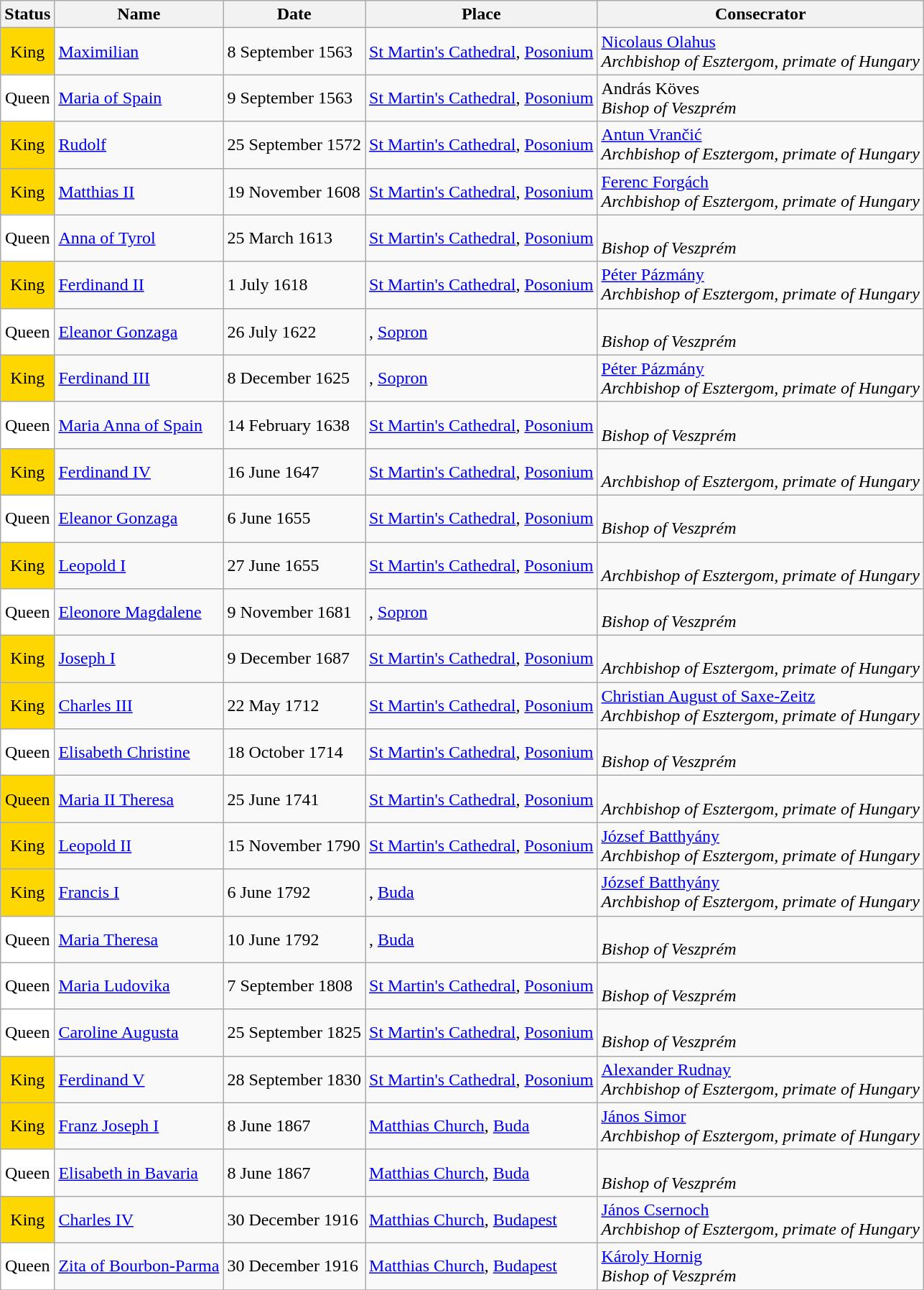<table class="wikitable sortable">
<tr>
<th align=center>Status</th>
<th>Name</th>
<th>Date</th>
<th>Place</th>
<th>Consecrator</th>
</tr>
<tr>
<td style="background-color:gold;" align=center>King</td>
<td><a href='#'>Maximilian</a></td>
<td>8 September 1563</td>
<td><a href='#'>St Martin's Cathedral</a>, <a href='#'>Posonium</a></td>
<td><a href='#'>Nicolaus Olahus</a><br><em>Archbishop of Esztergom, primate of Hungary</em></td>
</tr>
<tr>
<td style="background-color:white;" align=center>Queen</td>
<td><a href='#'>Maria of Spain</a></td>
<td>9 September 1563</td>
<td><a href='#'>St Martin's Cathedral</a>, <a href='#'>Posonium</a></td>
<td>András Köves<br><em>Bishop of Veszprém</em></td>
</tr>
<tr>
<td style="background-color:gold;" align=center>King</td>
<td><a href='#'>Rudolf</a></td>
<td>25 September 1572</td>
<td><a href='#'>St Martin's Cathedral</a>, <a href='#'>Posonium</a></td>
<td><a href='#'>Antun Vrančić</a><br><em>Archbishop of Esztergom, primate of Hungary</em></td>
</tr>
<tr>
<td style="background-color:gold;" align=center>King</td>
<td><a href='#'>Matthias II</a></td>
<td>19 November 1608</td>
<td><a href='#'>St Martin's Cathedral</a>, <a href='#'>Posonium</a></td>
<td><a href='#'>Ferenc Forgách</a><br><em>Archbishop of Esztergom, primate of Hungary</em></td>
</tr>
<tr>
<td style="background-color:white;" align=center>Queen</td>
<td><a href='#'>Anna of Tyrol</a></td>
<td>25 March 1613</td>
<td><a href='#'>St Martin's Cathedral</a>, <a href='#'>Posonium</a></td>
<td><br><em>Bishop of Veszprém</em></td>
</tr>
<tr>
<td style="background-color:gold;" align=center>King</td>
<td><a href='#'>Ferdinand II</a></td>
<td>1 July 1618</td>
<td><a href='#'>St Martin's Cathedral</a>, <a href='#'>Posonium</a></td>
<td><a href='#'>Péter Pázmány</a><br><em>Archbishop of Esztergom, primate of Hungary</em></td>
</tr>
<tr>
<td style="background-color:white;" align=center>Queen</td>
<td><a href='#'>Eleanor Gonzaga</a></td>
<td>26 July 1622</td>
<td>, <a href='#'>Sopron</a></td>
<td><br><em>Bishop of Veszprém</em></td>
</tr>
<tr>
<td style="background-color:gold;" align=center>King</td>
<td><a href='#'>Ferdinand III</a></td>
<td>8 December 1625</td>
<td>, <a href='#'>Sopron</a></td>
<td><a href='#'>Péter Pázmány</a><br><em>Archbishop of Esztergom, primate of Hungary</em></td>
</tr>
<tr>
<td style="background-color:white;" align=center>Queen</td>
<td><a href='#'>Maria Anna of Spain</a></td>
<td>14 February 1638</td>
<td><a href='#'>St Martin's Cathedral</a>, <a href='#'>Posonium</a></td>
<td><br><em>Bishop of Veszprém</em></td>
</tr>
<tr>
<td style="background-color:gold;" align=center>King</td>
<td><a href='#'>Ferdinand IV</a></td>
<td>16 June 1647</td>
<td><a href='#'>St Martin's Cathedral</a>, <a href='#'>Posonium</a></td>
<td><br><em>Archbishop of Esztergom, primate of Hungary</em></td>
</tr>
<tr>
<td style="background-color:white;" align=center>Queen</td>
<td><a href='#'>Eleanor Gonzaga</a></td>
<td>6 June 1655</td>
<td><a href='#'>St Martin's Cathedral</a>, <a href='#'>Posonium</a></td>
<td><br><em>Bishop of Veszprém</em></td>
</tr>
<tr>
<td style="background-color:gold;" align=center>King</td>
<td><a href='#'>Leopold I</a></td>
<td>27 June 1655</td>
<td><a href='#'>St Martin's Cathedral</a>, <a href='#'>Posonium</a></td>
<td><br><em>Archbishop of Esztergom, primate of Hungary</em></td>
</tr>
<tr>
<td style="background-color:white;" align=center>Queen</td>
<td><a href='#'>Eleonore Magdalene</a></td>
<td>9 November 1681</td>
<td>, <a href='#'>Sopron</a></td>
<td><br><em>Bishop of Veszprém</em></td>
</tr>
<tr>
<td style="background-color:gold;" align=center>King</td>
<td><a href='#'>Joseph I</a></td>
<td>9 December 1687</td>
<td><a href='#'>St Martin's Cathedral</a>, <a href='#'>Posonium</a></td>
<td><br><em>Archbishop of Esztergom, primate of Hungary</em></td>
</tr>
<tr>
<td style="background-color:gold;" align=center>King</td>
<td><a href='#'>Charles III</a></td>
<td>22 May 1712</td>
<td><a href='#'>St Martin's Cathedral</a>, <a href='#'>Posonium</a></td>
<td><a href='#'>Christian August of Saxe-Zeitz</a><br><em>Archbishop of Esztergom, primate of Hungary</em></td>
</tr>
<tr>
<td style="background-color:white;" align=center>Queen</td>
<td><a href='#'>Elisabeth Christine</a></td>
<td>18 October 1714</td>
<td><a href='#'>St Martin's Cathedral</a>, <a href='#'>Posonium</a></td>
<td><br><em>Bishop of Veszprém</em></td>
</tr>
<tr>
<td style="background-color:gold;" align=center>Queen</td>
<td><a href='#'>Maria II Theresa</a></td>
<td>25 June 1741</td>
<td><a href='#'>St Martin's Cathedral</a>, <a href='#'>Posonium</a></td>
<td><br><em>Archbishop of Esztergom, primate of Hungary</em></td>
</tr>
<tr>
<td style="background-color:gold;" align=center>King</td>
<td><a href='#'>Leopold II</a></td>
<td>15 November 1790</td>
<td><a href='#'>St Martin's Cathedral</a>, <a href='#'>Posonium</a></td>
<td><a href='#'>József Batthyány</a><br><em>Archbishop of Esztergom, primate of Hungary</em></td>
</tr>
<tr>
<td style="background-color:gold;" align=center>King</td>
<td><a href='#'>Francis I</a></td>
<td>6 June 1792</td>
<td>, <a href='#'>Buda</a></td>
<td><a href='#'>József Batthyány</a><br><em>Archbishop of Esztergom, primate of Hungary</em></td>
</tr>
<tr>
<td style="background-color:white;" align=center>Queen</td>
<td><a href='#'>Maria Theresa</a></td>
<td>10 June 1792</td>
<td>, <a href='#'>Buda</a></td>
<td><br><em>Bishop of Veszprém</em></td>
</tr>
<tr>
<td style="background-color:white;" align=center>Queen</td>
<td><a href='#'>Maria Ludovika</a></td>
<td>7 September 1808</td>
<td><a href='#'>St Martin's Cathedral</a>, <a href='#'>Posonium</a></td>
<td><br><em>Bishop of Veszprém</em></td>
</tr>
<tr>
<td style="background-color:white;" align=center>Queen</td>
<td><a href='#'>Caroline Augusta</a></td>
<td>25 September 1825</td>
<td><a href='#'>St Martin's Cathedral</a>, <a href='#'>Posonium</a></td>
<td><br><em>Bishop of Veszprém</em></td>
</tr>
<tr>
<td style="background-color:gold;" align=center>King</td>
<td><a href='#'>Ferdinand V</a></td>
<td>28 September 1830</td>
<td><a href='#'>St Martin's Cathedral</a>, <a href='#'>Posonium</a></td>
<td><a href='#'>Alexander Rudnay</a> <br><em>Archbishop of Esztergom, primate of Hungary</em></td>
</tr>
<tr>
<td style="background-color:gold;" align=center>King</td>
<td><a href='#'>Franz Joseph I</a></td>
<td>8 June 1867</td>
<td><a href='#'>Matthias Church</a>, <a href='#'>Buda</a></td>
<td><a href='#'>János Simor</a><br><em>Archbishop of Esztergom, primate of Hungary</em></td>
</tr>
<tr>
<td style="background-color:white;" align=center>Queen</td>
<td><a href='#'>Elisabeth in Bavaria</a></td>
<td>8 June 1867</td>
<td><a href='#'>Matthias Church</a>, <a href='#'>Buda</a></td>
<td><br><em>Bishop of Veszprém</em></td>
</tr>
<tr>
<td style="background-color:gold;" align=center>King</td>
<td><a href='#'>Charles IV</a></td>
<td>30 December 1916</td>
<td><a href='#'>Matthias Church</a>, <a href='#'>Budapest</a></td>
<td><a href='#'>János Csernoch</a><br><em>Archbishop of Esztergom, primate of Hungary</em></td>
</tr>
<tr>
<td style="background-color:white;" align=center>Queen</td>
<td><a href='#'>Zita of Bourbon-Parma</a></td>
<td>30 December 1916</td>
<td><a href='#'>Matthias Church</a>, <a href='#'>Budapest</a></td>
<td><a href='#'>Károly Hornig</a><br><em>Bishop of Veszprém</em></td>
</tr>
<tr>
</tr>
</table>
